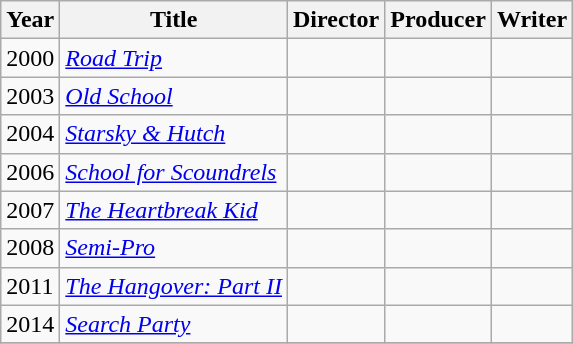<table class="wikitable">
<tr>
<th>Year</th>
<th>Title</th>
<th>Director</th>
<th>Producer</th>
<th>Writer</th>
</tr>
<tr>
<td>2000</td>
<td><em><a href='#'>Road Trip</a></em></td>
<td></td>
<td></td>
<td></td>
</tr>
<tr>
<td>2003</td>
<td><em><a href='#'>Old School</a></em></td>
<td></td>
<td></td>
<td></td>
</tr>
<tr>
<td>2004</td>
<td><em><a href='#'>Starsky & Hutch</a></em></td>
<td></td>
<td></td>
<td></td>
</tr>
<tr>
<td>2006</td>
<td><em><a href='#'>School for Scoundrels</a></em></td>
<td></td>
<td></td>
<td></td>
</tr>
<tr>
<td>2007</td>
<td><em><a href='#'>The Heartbreak Kid</a></em></td>
<td></td>
<td></td>
<td></td>
</tr>
<tr>
<td>2008</td>
<td><em><a href='#'>Semi-Pro</a></em></td>
<td></td>
<td></td>
<td></td>
</tr>
<tr>
<td>2011</td>
<td><em><a href='#'>The Hangover: Part II</a></em></td>
<td></td>
<td></td>
<td></td>
</tr>
<tr>
<td>2014</td>
<td><em><a href='#'>Search Party</a></em></td>
<td></td>
<td></td>
<td></td>
</tr>
<tr>
</tr>
</table>
